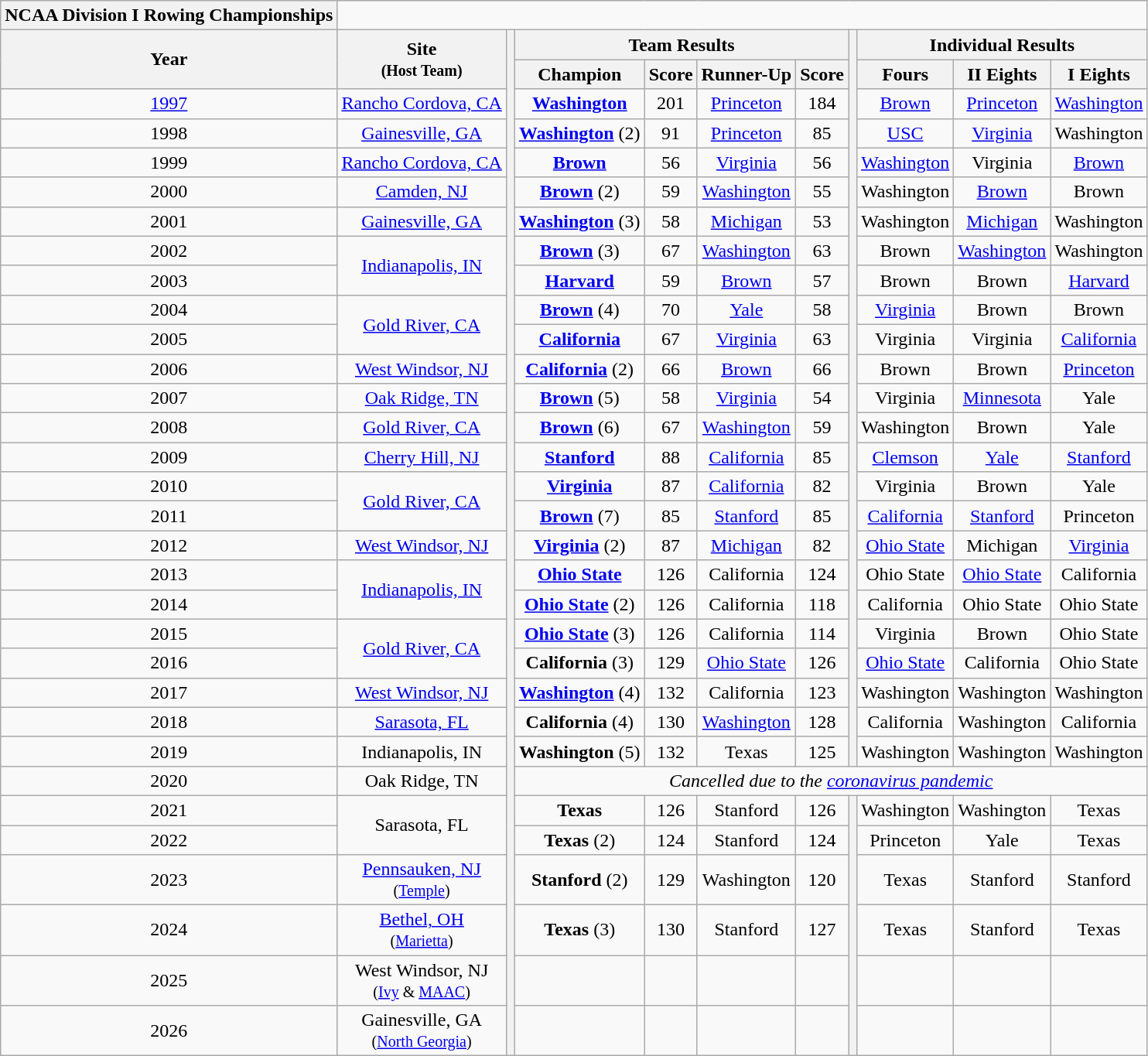<table class="wikitable" style="text-align:center">
<tr>
<th style=>NCAA Division I Rowing Championships</th>
</tr>
<tr>
<th rowspan="2">Year</th>
<th rowspan="2">Site<br><small>(Host Team)</small></th>
<th rowspan="32"></th>
<th colspan=4>Team Results</th>
<th rowspan="25"></th>
<th colspan=3>Individual Results</th>
</tr>
<tr>
<th>Champion</th>
<th>Score</th>
<th>Runner-Up</th>
<th>Score</th>
<th>Fours</th>
<th>II Eights</th>
<th>I Eights</th>
</tr>
<tr>
<td><a href='#'>1997</a></td>
<td><a href='#'>Rancho Cordova, CA</a></td>
<td><strong><a href='#'>Washington</a></strong></td>
<td align=center>201</td>
<td><a href='#'>Princeton</a></td>
<td align=center>184</td>
<td><a href='#'>Brown</a></td>
<td><a href='#'>Princeton</a></td>
<td><a href='#'>Washington</a></td>
</tr>
<tr>
<td>1998</td>
<td><a href='#'>Gainesville, GA</a></td>
<td><strong><a href='#'>Washington</a></strong> (2)</td>
<td align=center>91</td>
<td><a href='#'>Princeton</a></td>
<td align=center>85</td>
<td><a href='#'>USC</a></td>
<td><a href='#'>Virginia</a></td>
<td>Washington</td>
</tr>
<tr>
<td>1999</td>
<td><a href='#'>Rancho Cordova, CA</a></td>
<td><strong><a href='#'>Brown</a></strong></td>
<td align=center>56</td>
<td><a href='#'>Virginia</a></td>
<td align=center>56</td>
<td><a href='#'>Washington</a></td>
<td>Virginia</td>
<td><a href='#'>Brown</a></td>
</tr>
<tr>
<td>2000</td>
<td><a href='#'>Camden, NJ</a></td>
<td><strong><a href='#'>Brown</a></strong> (2)</td>
<td align=center>59</td>
<td><a href='#'>Washington</a></td>
<td align=center>55</td>
<td>Washington</td>
<td><a href='#'>Brown</a></td>
<td>Brown</td>
</tr>
<tr>
<td>2001</td>
<td><a href='#'>Gainesville, GA</a></td>
<td><strong><a href='#'>Washington</a></strong> (3)</td>
<td align=center>58</td>
<td><a href='#'>Michigan</a></td>
<td align=center>53</td>
<td>Washington</td>
<td><a href='#'>Michigan</a></td>
<td>Washington</td>
</tr>
<tr>
<td>2002</td>
<td rowspan=2><a href='#'>Indianapolis, IN</a></td>
<td><strong><a href='#'>Brown</a></strong> (3)</td>
<td align=center>67</td>
<td><a href='#'>Washington</a></td>
<td align=center>63</td>
<td>Brown</td>
<td><a href='#'>Washington</a></td>
<td>Washington</td>
</tr>
<tr>
<td>2003</td>
<td><strong><a href='#'>Harvard</a></strong></td>
<td align=center>59</td>
<td><a href='#'>Brown</a></td>
<td align=center>57</td>
<td>Brown</td>
<td>Brown</td>
<td><a href='#'>Harvard</a></td>
</tr>
<tr>
<td>2004</td>
<td rowspan=2><a href='#'>Gold River, CA</a></td>
<td><strong><a href='#'>Brown</a></strong> (4)</td>
<td align=center>70</td>
<td><a href='#'>Yale</a></td>
<td align=center>58</td>
<td><a href='#'>Virginia</a></td>
<td>Brown</td>
<td>Brown</td>
</tr>
<tr>
<td>2005</td>
<td><strong><a href='#'>California</a></strong></td>
<td align=center>67</td>
<td><a href='#'>Virginia</a></td>
<td align=center>63</td>
<td>Virginia</td>
<td>Virginia</td>
<td><a href='#'>California</a></td>
</tr>
<tr>
<td>2006</td>
<td><a href='#'>West Windsor, NJ</a></td>
<td><strong><a href='#'>California</a></strong> (2)</td>
<td align=center>66</td>
<td><a href='#'>Brown</a></td>
<td align=center>66</td>
<td>Brown</td>
<td>Brown</td>
<td><a href='#'>Princeton</a></td>
</tr>
<tr>
<td>2007</td>
<td><a href='#'>Oak Ridge, TN</a></td>
<td><strong><a href='#'>Brown</a></strong> (5)</td>
<td align=center>58</td>
<td><a href='#'>Virginia</a></td>
<td align=center>54</td>
<td>Virginia</td>
<td><a href='#'>Minnesota</a></td>
<td>Yale</td>
</tr>
<tr>
<td>2008</td>
<td><a href='#'>Gold River, CA</a></td>
<td><strong><a href='#'>Brown</a></strong> (6)</td>
<td align=center>67</td>
<td><a href='#'>Washington</a></td>
<td align=center>59</td>
<td>Washington</td>
<td>Brown</td>
<td>Yale</td>
</tr>
<tr>
<td>2009</td>
<td><a href='#'>Cherry Hill, NJ</a></td>
<td><strong><a href='#'>Stanford</a></strong></td>
<td align=center>88</td>
<td><a href='#'>California</a></td>
<td align=center>85</td>
<td><a href='#'>Clemson</a></td>
<td><a href='#'>Yale</a></td>
<td><a href='#'>Stanford</a></td>
</tr>
<tr>
<td>2010</td>
<td rowspan=2><a href='#'>Gold River, CA</a></td>
<td><strong><a href='#'>Virginia</a></strong></td>
<td align=center>87</td>
<td><a href='#'>California</a></td>
<td align=center>82</td>
<td>Virginia</td>
<td>Brown</td>
<td>Yale</td>
</tr>
<tr>
<td>2011</td>
<td><strong><a href='#'>Brown</a></strong> (7)</td>
<td align=center>85</td>
<td><a href='#'>Stanford</a></td>
<td align=center>85</td>
<td><a href='#'>California</a></td>
<td><a href='#'>Stanford</a></td>
<td>Princeton</td>
</tr>
<tr>
<td>2012</td>
<td><a href='#'>West Windsor, NJ</a></td>
<td><strong><a href='#'>Virginia</a></strong> (2)</td>
<td align=center>87</td>
<td><a href='#'>Michigan</a></td>
<td align=center>82</td>
<td><a href='#'>Ohio State</a></td>
<td>Michigan</td>
<td><a href='#'>Virginia</a></td>
</tr>
<tr>
<td>2013</td>
<td rowspan=2><a href='#'>Indianapolis, IN</a></td>
<td><strong><a href='#'>Ohio State</a></strong></td>
<td align=center>126</td>
<td>California</td>
<td align=center>124</td>
<td>Ohio State</td>
<td><a href='#'>Ohio State</a></td>
<td>California</td>
</tr>
<tr>
<td>2014</td>
<td><strong><a href='#'>Ohio State</a></strong> (2)</td>
<td align=center>126</td>
<td>California</td>
<td align=center>118</td>
<td>California</td>
<td>Ohio State</td>
<td>Ohio State</td>
</tr>
<tr>
<td>2015</td>
<td rowspan=2><a href='#'>Gold River, CA</a></td>
<td><strong><a href='#'>Ohio State</a></strong> (3)</td>
<td align=center>126</td>
<td>California</td>
<td align=center>114</td>
<td>Virginia</td>
<td>Brown</td>
<td>Ohio State</td>
</tr>
<tr>
<td>2016</td>
<td><strong>California</strong> (3)</td>
<td align=center>129</td>
<td><a href='#'>Ohio State</a></td>
<td align=center>126</td>
<td><a href='#'>Ohio State</a></td>
<td>California</td>
<td>Ohio State</td>
</tr>
<tr>
<td>2017</td>
<td><a href='#'>West Windsor, NJ</a></td>
<td><strong><a href='#'>Washington</a></strong> (4)</td>
<td align=center>132</td>
<td>California</td>
<td align=center>123</td>
<td>Washington</td>
<td>Washington</td>
<td>Washington</td>
</tr>
<tr>
<td>2018</td>
<td><a href='#'>Sarasota, FL</a></td>
<td><strong>California</strong> (4)</td>
<td align=center>130</td>
<td><a href='#'>Washington</a></td>
<td align=center>128</td>
<td>California</td>
<td>Washington</td>
<td>California</td>
</tr>
<tr>
<td>2019</td>
<td>Indianapolis, IN</td>
<td><strong>Washington</strong> (5)</td>
<td>132</td>
<td>Texas</td>
<td>125</td>
<td>Washington</td>
<td>Washington</td>
<td>Washington</td>
</tr>
<tr>
<td>2020</td>
<td>Oak Ridge, TN</td>
<td colspan=8 align=center><em>Cancelled due to the <a href='#'>coronavirus pandemic</a></em></td>
</tr>
<tr>
<td>2021</td>
<td rowspan=2>Sarasota, FL</td>
<td><strong>Texas</strong></td>
<td>126</td>
<td>Stanford</td>
<td>126</td>
<th rowspan="6"></th>
<td>Washington</td>
<td>Washington</td>
<td>Texas</td>
</tr>
<tr>
<td>2022</td>
<td><strong>Texas</strong> (2)</td>
<td>124</td>
<td>Stanford</td>
<td>124</td>
<td>Princeton</td>
<td>Yale</td>
<td>Texas</td>
</tr>
<tr>
<td>2023</td>
<td><a href='#'>Pennsauken, NJ</a><br><small>(<a href='#'>Temple</a>)</small></td>
<td><strong>Stanford</strong> (2)</td>
<td>129</td>
<td>Washington</td>
<td>120</td>
<td>Texas</td>
<td>Stanford</td>
<td>Stanford</td>
</tr>
<tr>
<td>2024</td>
<td><a href='#'>Bethel, OH</a><br><small>(<a href='#'>Marietta</a>)</small></td>
<td><strong>Texas</strong> (3)</td>
<td>130</td>
<td>Stanford</td>
<td>127</td>
<td>Texas</td>
<td>Stanford</td>
<td>Texas</td>
</tr>
<tr>
<td>2025</td>
<td>West Windsor, NJ<br><small>(<a href='#'>Ivy</a> & <a href='#'>MAAC</a>)</small></td>
<td></td>
<td></td>
<td></td>
<td></td>
<td></td>
<td></td>
<td></td>
</tr>
<tr>
<td>2026</td>
<td>Gainesville, GA<br><small>(<a href='#'>North Georgia</a>)</small></td>
<td></td>
<td></td>
<td></td>
<td></td>
<td></td>
<td></td>
<td></td>
</tr>
</table>
